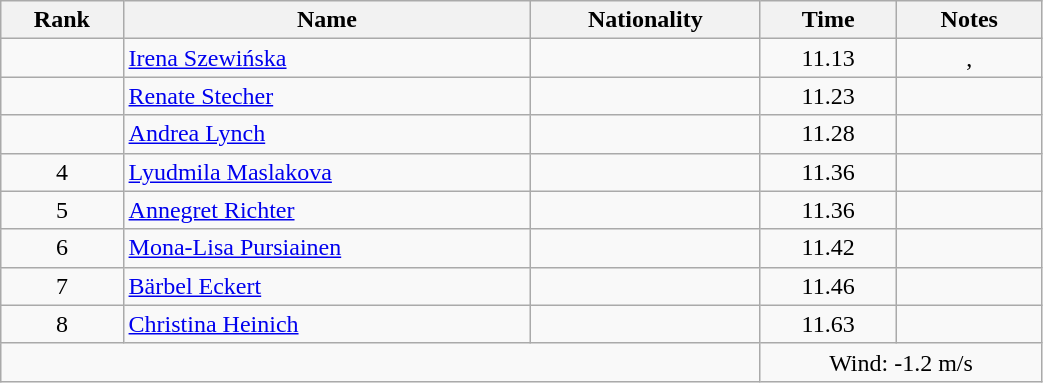<table class="wikitable sortable" style="text-align:center;width: 55%">
<tr>
<th>Rank</th>
<th>Name</th>
<th>Nationality</th>
<th>Time</th>
<th>Notes</th>
</tr>
<tr>
<td></td>
<td align=left><a href='#'>Irena Szewińska</a></td>
<td align=left></td>
<td>11.13</td>
<td>, </td>
</tr>
<tr>
<td></td>
<td align=left><a href='#'>Renate Stecher</a></td>
<td align=left></td>
<td>11.23</td>
<td></td>
</tr>
<tr>
<td></td>
<td align=left><a href='#'>Andrea Lynch</a></td>
<td align=left></td>
<td>11.28</td>
<td></td>
</tr>
<tr>
<td>4</td>
<td align=left><a href='#'>Lyudmila Maslakova</a></td>
<td align=left></td>
<td>11.36</td>
<td></td>
</tr>
<tr>
<td>5</td>
<td align=left><a href='#'>Annegret Richter</a></td>
<td align=left></td>
<td>11.36</td>
<td></td>
</tr>
<tr>
<td>6</td>
<td align=left><a href='#'>Mona-Lisa Pursiainen</a></td>
<td align=left></td>
<td>11.42</td>
<td></td>
</tr>
<tr>
<td>7</td>
<td align=left><a href='#'>Bärbel Eckert</a></td>
<td align=left></td>
<td>11.46</td>
<td></td>
</tr>
<tr>
<td>8</td>
<td align=left><a href='#'>Christina Heinich</a></td>
<td align=left></td>
<td>11.63</td>
<td></td>
</tr>
<tr>
<td colspan="3"></td>
<td colspan="2">Wind: -1.2 m/s</td>
</tr>
</table>
